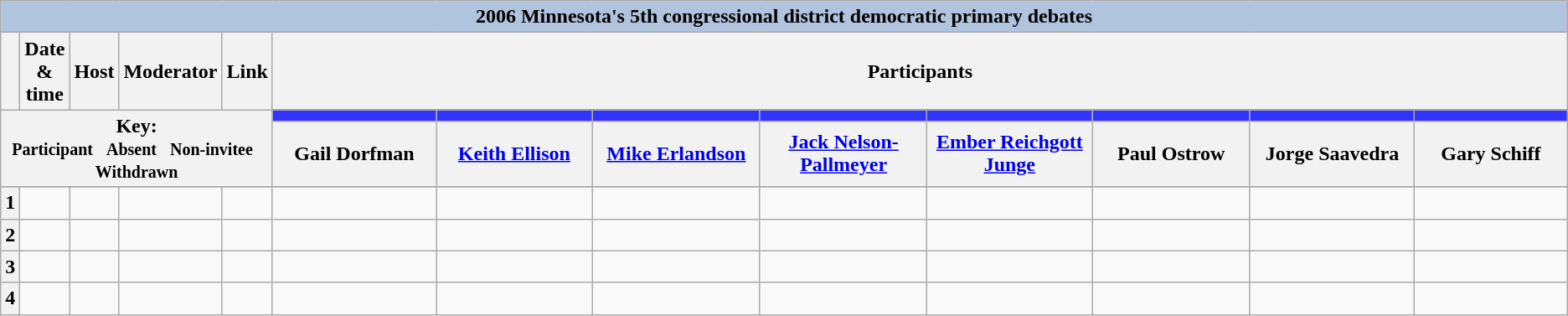<table class="wikitable">
<tr>
<th style="background:#B0C4DE" colspan="16">2006 Minnesota's 5th congressional district democratic primary debates</th>
</tr>
<tr>
<th style="white-space:nowrap;"> </th>
<th>Date & time</th>
<th>Host</th>
<th>Moderator</th>
<th>Link</th>
<th scope="col" colspan="10">Participants</th>
</tr>
<tr>
<th colspan="5" rowspan="2">Key:<br> <small>Participant  </small>  <small>Absent  </small>  <small>Non-invitee  </small>  <small>Withdrawn</small></th>
<th scope="col" style="width:10em; background: #3333FF;"></th>
<th scope="col" style="width:10em; background: #3333FF;"></th>
<th scope="col" style="width:10em; background: #3333FF;"></th>
<th scope="col" style="width:10em; background: #3333FF;"></th>
<th scope="col" style="width:10em; background: #3333FF;"></th>
<th scope="col" style="width:10em; background: #3333FF;"></th>
<th scope="col" style="width:10em; background: #3333FF;"></th>
<th scope="col" style="width:10em; background: #3333FF;"></th>
</tr>
<tr>
<th>Gail Dorfman</th>
<th><a href='#'>Keith Ellison</a></th>
<th><a href='#'>Mike Erlandson</a></th>
<th><a href='#'>Jack Nelson-Pallmeyer</a></th>
<th><a href='#'>Ember Reichgott Junge</a></th>
<th>Paul Ostrow</th>
<th>Jorge Saavedra</th>
<th>Gary Schiff</th>
</tr>
<tr>
</tr>
<tr>
<th> 1</th>
<td style="white-space:nowrap;"></td>
<td style="white-space:nowrap;"></td>
<td style="white-space:nowrap;"></td>
<td style="white-space:nowrap;"></td>
<td></td>
<td></td>
<td></td>
<td></td>
<td></td>
<td></td>
<td></td>
<td></td>
</tr>
<tr>
<th> 2</th>
<td style="white-space:nowrap;"></td>
<td style="white-space:nowrap;"></td>
<td style="white-space:nowrap;"></td>
<td style="white-space:nowrap;"></td>
<td></td>
<td></td>
<td></td>
<td></td>
<td></td>
<td></td>
<td></td>
<td></td>
</tr>
<tr>
<th> 3</th>
<td style="white-space:nowrap;"></td>
<td style="white-space:nowrap;"></td>
<td style="white-space:nowrap;"></td>
<td style="white-space:nowrap;"></td>
<td></td>
<td></td>
<td></td>
<td></td>
<td></td>
<td></td>
<td></td>
<td></td>
</tr>
<tr>
<th> 4</th>
<td style="white-space:nowrap;"></td>
<td style="white-space:nowrap;"></td>
<td style="white-space:nowrap;"></td>
<td style="white-space:nowrap;"></td>
<td></td>
<td></td>
<td></td>
<td></td>
<td></td>
<td></td>
<td></td>
<td></td>
</tr>
</table>
